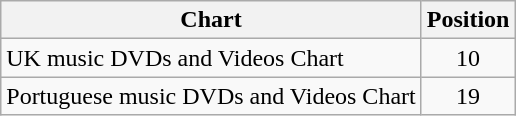<table class="wikitable">
<tr>
<th>Chart</th>
<th>Position</th>
</tr>
<tr>
<td>UK music DVDs and Videos Chart</td>
<td align="center">10</td>
</tr>
<tr>
<td>Portuguese music DVDs and Videos Chart</td>
<td align="center">19</td>
</tr>
</table>
